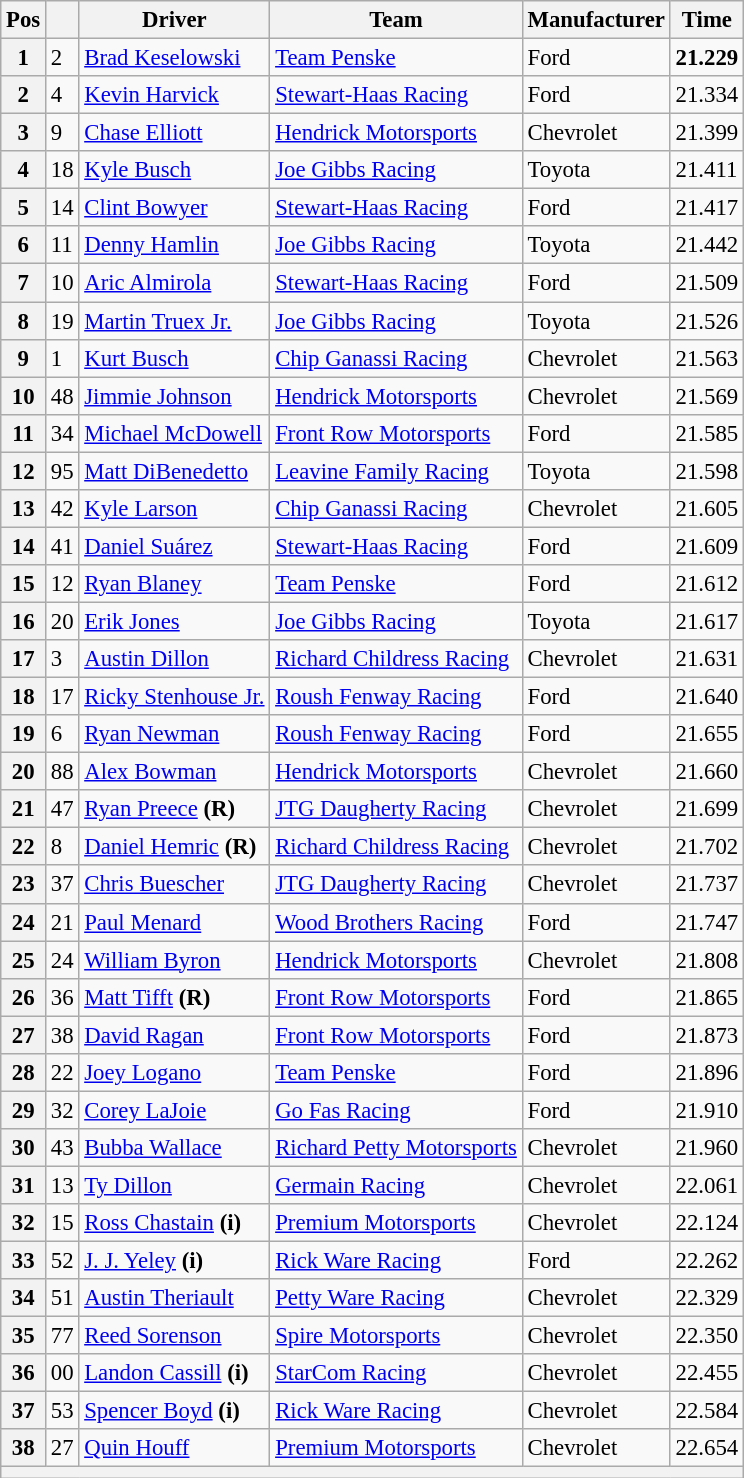<table class="wikitable" style="font-size:95%">
<tr>
<th>Pos</th>
<th></th>
<th>Driver</th>
<th>Team</th>
<th>Manufacturer</th>
<th>Time</th>
</tr>
<tr>
<th>1</th>
<td>2</td>
<td><a href='#'>Brad Keselowski</a></td>
<td><a href='#'>Team Penske</a></td>
<td>Ford</td>
<td><strong>21.229</strong></td>
</tr>
<tr>
<th>2</th>
<td>4</td>
<td><a href='#'>Kevin Harvick</a></td>
<td><a href='#'>Stewart-Haas Racing</a></td>
<td>Ford</td>
<td>21.334</td>
</tr>
<tr>
<th>3</th>
<td>9</td>
<td><a href='#'>Chase Elliott</a></td>
<td><a href='#'>Hendrick Motorsports</a></td>
<td>Chevrolet</td>
<td>21.399</td>
</tr>
<tr>
<th>4</th>
<td>18</td>
<td><a href='#'>Kyle Busch</a></td>
<td><a href='#'>Joe Gibbs Racing</a></td>
<td>Toyota</td>
<td>21.411</td>
</tr>
<tr>
<th>5</th>
<td>14</td>
<td><a href='#'>Clint Bowyer</a></td>
<td><a href='#'>Stewart-Haas Racing</a></td>
<td>Ford</td>
<td>21.417</td>
</tr>
<tr>
<th>6</th>
<td>11</td>
<td><a href='#'>Denny Hamlin</a></td>
<td><a href='#'>Joe Gibbs Racing</a></td>
<td>Toyota</td>
<td>21.442</td>
</tr>
<tr>
<th>7</th>
<td>10</td>
<td><a href='#'>Aric Almirola</a></td>
<td><a href='#'>Stewart-Haas Racing</a></td>
<td>Ford</td>
<td>21.509</td>
</tr>
<tr>
<th>8</th>
<td>19</td>
<td><a href='#'>Martin Truex Jr.</a></td>
<td><a href='#'>Joe Gibbs Racing</a></td>
<td>Toyota</td>
<td>21.526</td>
</tr>
<tr>
<th>9</th>
<td>1</td>
<td><a href='#'>Kurt Busch</a></td>
<td><a href='#'>Chip Ganassi Racing</a></td>
<td>Chevrolet</td>
<td>21.563</td>
</tr>
<tr>
<th>10</th>
<td>48</td>
<td><a href='#'>Jimmie Johnson</a></td>
<td><a href='#'>Hendrick Motorsports</a></td>
<td>Chevrolet</td>
<td>21.569</td>
</tr>
<tr>
<th>11</th>
<td>34</td>
<td><a href='#'>Michael McDowell</a></td>
<td><a href='#'>Front Row Motorsports</a></td>
<td>Ford</td>
<td>21.585</td>
</tr>
<tr>
<th>12</th>
<td>95</td>
<td><a href='#'>Matt DiBenedetto</a></td>
<td><a href='#'>Leavine Family Racing</a></td>
<td>Toyota</td>
<td>21.598</td>
</tr>
<tr>
<th>13</th>
<td>42</td>
<td><a href='#'>Kyle Larson</a></td>
<td><a href='#'>Chip Ganassi Racing</a></td>
<td>Chevrolet</td>
<td>21.605</td>
</tr>
<tr>
<th>14</th>
<td>41</td>
<td><a href='#'>Daniel Suárez</a></td>
<td><a href='#'>Stewart-Haas Racing</a></td>
<td>Ford</td>
<td>21.609</td>
</tr>
<tr>
<th>15</th>
<td>12</td>
<td><a href='#'>Ryan Blaney</a></td>
<td><a href='#'>Team Penske</a></td>
<td>Ford</td>
<td>21.612</td>
</tr>
<tr>
<th>16</th>
<td>20</td>
<td><a href='#'>Erik Jones</a></td>
<td><a href='#'>Joe Gibbs Racing</a></td>
<td>Toyota</td>
<td>21.617</td>
</tr>
<tr>
<th>17</th>
<td>3</td>
<td><a href='#'>Austin Dillon</a></td>
<td><a href='#'>Richard Childress Racing</a></td>
<td>Chevrolet</td>
<td>21.631</td>
</tr>
<tr>
<th>18</th>
<td>17</td>
<td><a href='#'>Ricky Stenhouse Jr.</a></td>
<td><a href='#'>Roush Fenway Racing</a></td>
<td>Ford</td>
<td>21.640</td>
</tr>
<tr>
<th>19</th>
<td>6</td>
<td><a href='#'>Ryan Newman</a></td>
<td><a href='#'>Roush Fenway Racing</a></td>
<td>Ford</td>
<td>21.655</td>
</tr>
<tr>
<th>20</th>
<td>88</td>
<td><a href='#'>Alex Bowman</a></td>
<td><a href='#'>Hendrick Motorsports</a></td>
<td>Chevrolet</td>
<td>21.660</td>
</tr>
<tr>
<th>21</th>
<td>47</td>
<td><a href='#'>Ryan Preece</a> <strong>(R)</strong></td>
<td><a href='#'>JTG Daugherty Racing</a></td>
<td>Chevrolet</td>
<td>21.699</td>
</tr>
<tr>
<th>22</th>
<td>8</td>
<td><a href='#'>Daniel Hemric</a> <strong>(R)</strong></td>
<td><a href='#'>Richard Childress Racing</a></td>
<td>Chevrolet</td>
<td>21.702</td>
</tr>
<tr>
<th>23</th>
<td>37</td>
<td><a href='#'>Chris Buescher</a></td>
<td><a href='#'>JTG Daugherty Racing</a></td>
<td>Chevrolet</td>
<td>21.737</td>
</tr>
<tr>
<th>24</th>
<td>21</td>
<td><a href='#'>Paul Menard</a></td>
<td><a href='#'>Wood Brothers Racing</a></td>
<td>Ford</td>
<td>21.747</td>
</tr>
<tr>
<th>25</th>
<td>24</td>
<td><a href='#'>William Byron</a></td>
<td><a href='#'>Hendrick Motorsports</a></td>
<td>Chevrolet</td>
<td>21.808</td>
</tr>
<tr>
<th>26</th>
<td>36</td>
<td><a href='#'>Matt Tifft</a> <strong>(R)</strong></td>
<td><a href='#'>Front Row Motorsports</a></td>
<td>Ford</td>
<td>21.865</td>
</tr>
<tr>
<th>27</th>
<td>38</td>
<td><a href='#'>David Ragan</a></td>
<td><a href='#'>Front Row Motorsports</a></td>
<td>Ford</td>
<td>21.873</td>
</tr>
<tr>
<th>28</th>
<td>22</td>
<td><a href='#'>Joey Logano</a></td>
<td><a href='#'>Team Penske</a></td>
<td>Ford</td>
<td>21.896</td>
</tr>
<tr>
<th>29</th>
<td>32</td>
<td><a href='#'>Corey LaJoie</a></td>
<td><a href='#'>Go Fas Racing</a></td>
<td>Ford</td>
<td>21.910</td>
</tr>
<tr>
<th>30</th>
<td>43</td>
<td><a href='#'>Bubba Wallace</a></td>
<td><a href='#'>Richard Petty Motorsports</a></td>
<td>Chevrolet</td>
<td>21.960</td>
</tr>
<tr>
<th>31</th>
<td>13</td>
<td><a href='#'>Ty Dillon</a></td>
<td><a href='#'>Germain Racing</a></td>
<td>Chevrolet</td>
<td>22.061</td>
</tr>
<tr>
<th>32</th>
<td>15</td>
<td><a href='#'>Ross Chastain</a> <strong>(i)</strong></td>
<td><a href='#'>Premium Motorsports</a></td>
<td>Chevrolet</td>
<td>22.124</td>
</tr>
<tr>
<th>33</th>
<td>52</td>
<td><a href='#'>J. J. Yeley</a> <strong>(i)</strong></td>
<td><a href='#'>Rick Ware Racing</a></td>
<td>Ford</td>
<td>22.262</td>
</tr>
<tr>
<th>34</th>
<td>51</td>
<td><a href='#'>Austin Theriault</a></td>
<td><a href='#'>Petty Ware Racing</a></td>
<td>Chevrolet</td>
<td>22.329</td>
</tr>
<tr>
<th>35</th>
<td>77</td>
<td><a href='#'>Reed Sorenson</a></td>
<td><a href='#'>Spire Motorsports</a></td>
<td>Chevrolet</td>
<td>22.350</td>
</tr>
<tr>
<th>36</th>
<td>00</td>
<td><a href='#'>Landon Cassill</a> <strong>(i)</strong></td>
<td><a href='#'>StarCom Racing</a></td>
<td>Chevrolet</td>
<td>22.455</td>
</tr>
<tr>
<th>37</th>
<td>53</td>
<td><a href='#'>Spencer Boyd</a> <strong>(i)</strong></td>
<td><a href='#'>Rick Ware Racing</a></td>
<td>Chevrolet</td>
<td>22.584</td>
</tr>
<tr>
<th>38</th>
<td>27</td>
<td><a href='#'>Quin Houff</a></td>
<td><a href='#'>Premium Motorsports</a></td>
<td>Chevrolet</td>
<td>22.654</td>
</tr>
<tr>
<th colspan="6"></th>
</tr>
</table>
